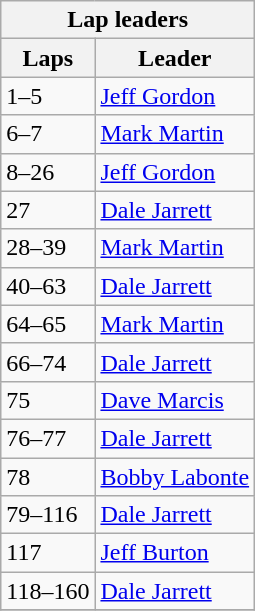<table class="wikitable">
<tr>
<th colspan=2>Lap leaders</th>
</tr>
<tr>
<th>Laps</th>
<th>Leader</th>
</tr>
<tr>
<td>1–5</td>
<td><a href='#'>Jeff Gordon</a></td>
</tr>
<tr>
<td>6–7</td>
<td><a href='#'>Mark Martin</a></td>
</tr>
<tr>
<td>8–26</td>
<td><a href='#'>Jeff Gordon</a></td>
</tr>
<tr>
<td>27</td>
<td><a href='#'>Dale Jarrett</a></td>
</tr>
<tr>
<td>28–39</td>
<td><a href='#'>Mark Martin</a></td>
</tr>
<tr>
<td>40–63</td>
<td><a href='#'>Dale Jarrett</a></td>
</tr>
<tr>
<td>64–65</td>
<td><a href='#'>Mark Martin</a></td>
</tr>
<tr>
<td>66–74</td>
<td><a href='#'>Dale Jarrett</a></td>
</tr>
<tr>
<td>75</td>
<td><a href='#'>Dave Marcis</a></td>
</tr>
<tr>
<td>76–77</td>
<td><a href='#'>Dale Jarrett</a></td>
</tr>
<tr>
<td>78</td>
<td><a href='#'>Bobby Labonte</a></td>
</tr>
<tr>
<td>79–116</td>
<td><a href='#'>Dale Jarrett</a></td>
</tr>
<tr>
<td>117</td>
<td><a href='#'>Jeff Burton</a></td>
</tr>
<tr>
<td>118–160</td>
<td><a href='#'>Dale Jarrett</a></td>
</tr>
<tr>
</tr>
</table>
